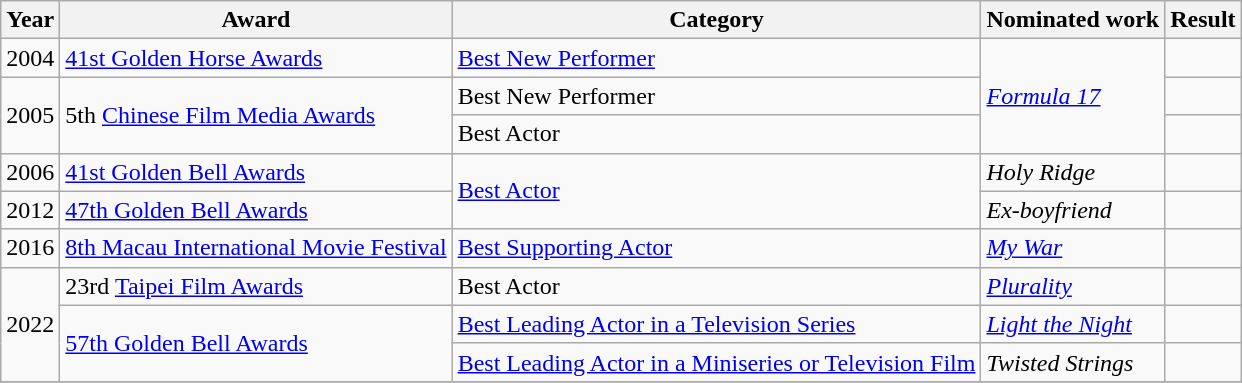<table class="wikitable sortable">
<tr>
<th>Year</th>
<th>Award</th>
<th>Category</th>
<th>Nominated work</th>
<th>Result</th>
</tr>
<tr>
<td>2004</td>
<td><a href='#'>41st Golden Horse Awards</a></td>
<td><a href='#'>Best New Performer</a></td>
<td rowspan=3><em><a href='#'>Formula 17</a></em></td>
<td></td>
</tr>
<tr>
<td rowspan=2>2005</td>
<td rowspan=2>5th <a href='#'>Chinese Film Media Awards</a></td>
<td>Best New Performer</td>
<td></td>
</tr>
<tr>
<td>Best Actor</td>
<td></td>
</tr>
<tr>
<td>2006</td>
<td><a href='#'>41st Golden Bell Awards</a></td>
<td rowspan=2><a href='#'>Best Actor</a></td>
<td><em>Holy Ridge</em></td>
<td></td>
</tr>
<tr>
<td>2012</td>
<td><a href='#'>47th Golden Bell Awards</a></td>
<td><em>Ex-boyfriend</em></td>
<td></td>
</tr>
<tr>
<td>2016</td>
<td><a href='#'>8th Macau International Movie Festival</a></td>
<td><a href='#'>Best Supporting Actor</a></td>
<td><em><a href='#'>My War</a></em></td>
<td></td>
</tr>
<tr>
<td rowspan=3>2022</td>
<td>23rd <a href='#'>Taipei Film Awards</a></td>
<td>Best Actor</td>
<td><em><a href='#'>Plurality</a></em></td>
<td></td>
</tr>
<tr>
<td rowspan=2><a href='#'>57th Golden Bell Awards</a></td>
<td><a href='#'>Best Leading Actor in a Television Series</a></td>
<td><em><a href='#'>Light the Night</a></em></td>
<td></td>
</tr>
<tr>
<td><a href='#'>Best Leading Actor in a Miniseries or Television Film</a></td>
<td><em>Twisted Strings</em></td>
<td></td>
</tr>
<tr>
</tr>
</table>
